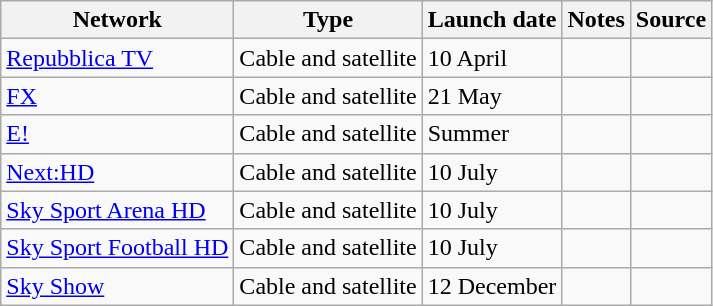<table class="wikitable sortable">
<tr>
<th>Network</th>
<th>Type</th>
<th>Launch date</th>
<th>Notes</th>
<th>Source</th>
</tr>
<tr>
<td><a href='#'>Repubblica TV</a></td>
<td>Cable and satellite</td>
<td>10 April</td>
<td></td>
<td></td>
</tr>
<tr>
<td><a href='#'>FX</a></td>
<td>Cable and satellite</td>
<td>21 May</td>
<td></td>
<td></td>
</tr>
<tr>
<td><a href='#'>E!</a></td>
<td>Cable and satellite</td>
<td>Summer</td>
<td></td>
<td></td>
</tr>
<tr>
<td><a href='#'>Next:HD</a></td>
<td>Cable and satellite</td>
<td>10 July</td>
<td></td>
<td></td>
</tr>
<tr>
<td><a href='#'>Sky Sport Arena HD</a></td>
<td>Cable and satellite</td>
<td>10 July</td>
<td></td>
<td></td>
</tr>
<tr>
<td><a href='#'>Sky Sport Football HD</a></td>
<td>Cable and satellite</td>
<td>10 July</td>
<td></td>
<td></td>
</tr>
<tr>
<td><a href='#'>Sky Show</a></td>
<td>Cable and satellite</td>
<td>12 December</td>
<td></td>
<td></td>
</tr>
</table>
